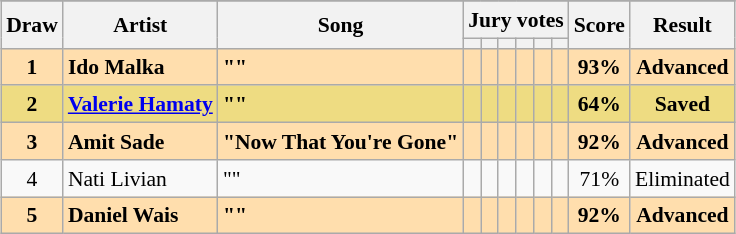<table class="sortable wikitable" style="margin: 1em auto 1em auto; text-align:center; font-size:90%; line-height:18px;">
<tr>
</tr>
<tr>
<th rowspan="2">Draw</th>
<th rowspan="2">Artist</th>
<th rowspan="2">Song</th>
<th colspan="6" class="unsortable">Jury votes</th>
<th rowspan="2">Score</th>
<th rowspan="2">Result</th>
</tr>
<tr>
<th class="unsortable"></th>
<th class="unsortable"></th>
<th class="unsortable"></th>
<th class="unsortable"></th>
<th class="unsortable"></th>
<th class="unsortable"></th>
</tr>
<tr style="font-weight:bold; background:navajowhite;">
<td>1</td>
<td align="left">Ido Malka</td>
<td align="left">""</td>
<td></td>
<td></td>
<td></td>
<td></td>
<td></td>
<td></td>
<td>93%</td>
<td>Advanced</td>
</tr>
<tr style="font-weight:bold; background:#eedc82;">
<td>2</td>
<td align="left"><a href='#'>Valerie Hamaty</a></td>
<td align="left">""</td>
<td></td>
<td></td>
<td></td>
<td></td>
<td></td>
<td></td>
<td>64%</td>
<td>Saved</td>
</tr>
<tr style="font-weight:bold; background:navajowhite;">
<td>3</td>
<td align="left">Amit Sade</td>
<td align="left">"Now That You're Gone"</td>
<td></td>
<td></td>
<td></td>
<td></td>
<td></td>
<td></td>
<td>92%</td>
<td>Advanced</td>
</tr>
<tr>
<td>4</td>
<td align="left">Nati Livian</td>
<td align="left">""</td>
<td></td>
<td></td>
<td></td>
<td></td>
<td></td>
<td></td>
<td>71%</td>
<td>Eliminated</td>
</tr>
<tr style="font-weight:bold; background:navajowhite;">
<td>5</td>
<td align="left">Daniel Wais</td>
<td align="left">""</td>
<td></td>
<td></td>
<td></td>
<td></td>
<td></td>
<td></td>
<td>92%</td>
<td>Advanced</td>
</tr>
</table>
